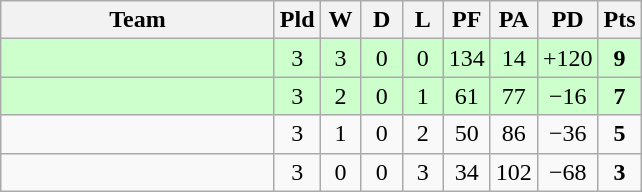<table class="wikitable" style="text-align:center;">
<tr>
<th width=175>Team</th>
<th style="width:20px;" abbr="Played">Pld</th>
<th style="width:20px;" abbr="Won">W</th>
<th style="width:20px;" abbr="Drawn">D</th>
<th style="width:20px;" abbr="Lost">L</th>
<th style="width:20px;" abbr="Points for">PF</th>
<th style="width:20px;" abbr="Points against">PA</th>
<th style="width:25px;" abbr="Points difference">PD</th>
<th style="width:20px;" abbr="Points">Pts</th>
</tr>
<tr style="background:#cfc;">
<td align=left></td>
<td>3</td>
<td>3</td>
<td>0</td>
<td>0</td>
<td>134</td>
<td>14</td>
<td>+120</td>
<td><strong>9</strong></td>
</tr>
<tr style="background:#cfc;">
<td align=left></td>
<td>3</td>
<td>2</td>
<td>0</td>
<td>1</td>
<td>61</td>
<td>77</td>
<td>−16</td>
<td><strong>7</strong></td>
</tr>
<tr>
<td align=left></td>
<td>3</td>
<td>1</td>
<td>0</td>
<td>2</td>
<td>50</td>
<td>86</td>
<td>−36</td>
<td><strong>5</strong></td>
</tr>
<tr>
<td align=left></td>
<td>3</td>
<td>0</td>
<td>0</td>
<td>3</td>
<td>34</td>
<td>102</td>
<td>−68</td>
<td><strong>3</strong></td>
</tr>
</table>
